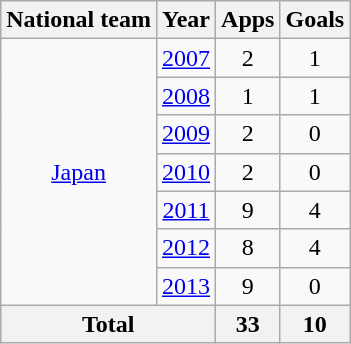<table class="wikitable" style="text-align:center">
<tr>
<th>National team</th>
<th>Year</th>
<th>Apps</th>
<th>Goals</th>
</tr>
<tr>
<td rowspan="7"><a href='#'>Japan</a></td>
<td><a href='#'>2007</a></td>
<td>2</td>
<td>1</td>
</tr>
<tr>
<td><a href='#'>2008</a></td>
<td>1</td>
<td>1</td>
</tr>
<tr>
<td><a href='#'>2009</a></td>
<td>2</td>
<td>0</td>
</tr>
<tr>
<td><a href='#'>2010</a></td>
<td>2</td>
<td>0</td>
</tr>
<tr>
<td><a href='#'>2011</a></td>
<td>9</td>
<td>4</td>
</tr>
<tr>
<td><a href='#'>2012</a></td>
<td>8</td>
<td>4</td>
</tr>
<tr>
<td><a href='#'>2013</a></td>
<td>9</td>
<td>0</td>
</tr>
<tr>
<th colspan="2">Total</th>
<th>33</th>
<th>10</th>
</tr>
</table>
